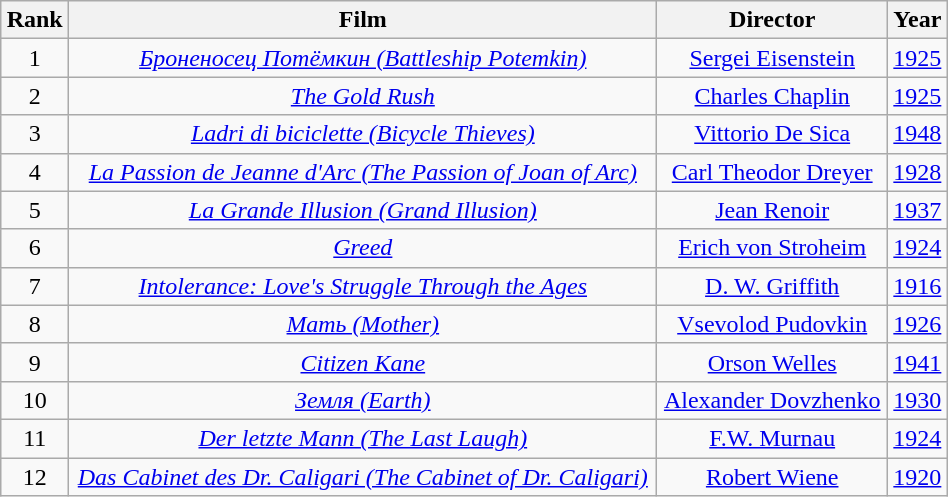<table class="wikitable sortable" width="50%" style="text-align:center; margin: 1em auto 1em auto;">
<tr>
<th>Rank</th>
<th>Film</th>
<th>Director</th>
<th>Year</th>
</tr>
<tr>
<td>1</td>
<td><em><a href='#'>Броненосец Потёмкин (Battleship Potemkin)</a></em></td>
<td><a href='#'>Sergei Eisenstein</a></td>
<td><a href='#'>1925</a></td>
</tr>
<tr>
<td>2</td>
<td><em><a href='#'>The Gold Rush</a></em></td>
<td><a href='#'>Charles Chaplin</a></td>
<td><a href='#'>1925</a></td>
</tr>
<tr>
<td>3</td>
<td><em><a href='#'>Ladri di biciclette (Bicycle Thieves)</a></em></td>
<td><a href='#'>Vittorio De Sica</a></td>
<td><a href='#'>1948</a></td>
</tr>
<tr>
<td>4</td>
<td><em><a href='#'>La Passion de Jeanne d'Arc (The Passion of Joan of Arc)</a></em></td>
<td><a href='#'>Carl Theodor Dreyer</a></td>
<td><a href='#'>1928</a></td>
</tr>
<tr>
<td>5</td>
<td><em><a href='#'>La Grande Illusion (Grand Illusion)</a></em></td>
<td><a href='#'>Jean Renoir</a></td>
<td><a href='#'>1937</a></td>
</tr>
<tr>
<td>6</td>
<td><em><a href='#'>Greed</a></em></td>
<td><a href='#'>Erich von Stroheim</a></td>
<td><a href='#'>1924</a></td>
</tr>
<tr>
<td>7</td>
<td><em><a href='#'>Intolerance: Love's Struggle Through the Ages</a></em></td>
<td><a href='#'>D. W. Griffith</a></td>
<td><a href='#'>1916</a></td>
</tr>
<tr>
<td>8</td>
<td><em><a href='#'>Мать (Mother)</a></em></td>
<td><a href='#'>Vsevolod Pudovkin</a></td>
<td><a href='#'>1926</a></td>
</tr>
<tr>
<td>9</td>
<td><em><a href='#'>Citizen Kane</a></em></td>
<td><a href='#'>Orson Welles</a></td>
<td><a href='#'>1941</a></td>
</tr>
<tr>
<td>10</td>
<td><em><a href='#'>Земля (Earth)</a></em></td>
<td><a href='#'>Alexander Dovzhenko</a></td>
<td><a href='#'>1930</a></td>
</tr>
<tr>
<td>11</td>
<td><em><a href='#'>Der letzte Mann (The Last Laugh)</a></em></td>
<td><a href='#'>F.W. Murnau</a></td>
<td><a href='#'>1924</a></td>
</tr>
<tr>
<td>12</td>
<td><em><a href='#'>Das Cabinet des Dr. Caligari (The Cabinet of Dr. Caligari)</a></em></td>
<td><a href='#'>Robert Wiene</a></td>
<td><a href='#'>1920</a></td>
</tr>
</table>
